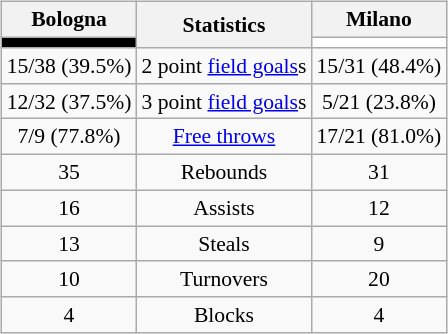<table style="width:100%;">
<tr>
<td valign=top align=right width=33%><br>













</td>
<td style="vertical-align:top; align:center; width:33%;"><br><table style="width:100%;">
<tr>
<td style="width=50%;"></td>
<td></td>
<td style="width=50%;"></td>
</tr>
</table>
<br><table class="wikitable" style="font-size:90%; text-align:center; margin:1em auto;">
<tr>
<th>Bologna</th>
<th rowspan=2>Statistics</th>
<th>Milano</th>
</tr>
<tr>
<td style="background:#000000;"></td>
<td style="background:#ffffff;"></td>
</tr>
<tr>
<td>15/38 (39.5%)</td>
<td>2 point <a href='#'>field goals</a>s</td>
<td>15/31 (48.4%)</td>
</tr>
<tr>
<td>12/32 (37.5%)</td>
<td>3 point <a href='#'>field goals</a>s</td>
<td>5/21 (23.8%)</td>
</tr>
<tr>
<td>7/9 (77.8%)</td>
<td><a href='#'>Free throws</a></td>
<td>17/21 (81.0%)</td>
</tr>
<tr>
<td>35</td>
<td>Rebounds</td>
<td>31</td>
</tr>
<tr>
<td>16</td>
<td>Assists</td>
<td>12</td>
</tr>
<tr>
<td>13</td>
<td>Steals</td>
<td>9</td>
</tr>
<tr>
<td>10</td>
<td>Turnovers</td>
<td>20</td>
</tr>
<tr>
<td>4</td>
<td>Blocks</td>
<td>4</td>
</tr>
</table>
</td>
<td style="vertical-align:top; align:left; width:33%;"><br>













</td>
</tr>
</table>
